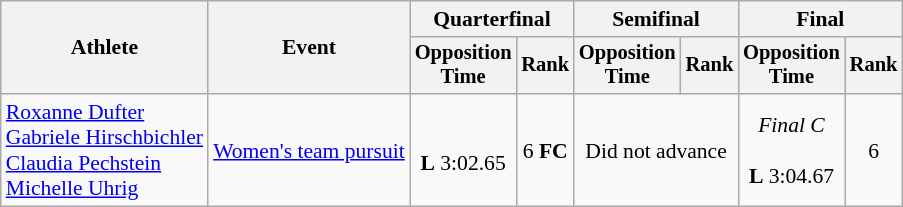<table class="wikitable" style="font-size:90%">
<tr>
<th rowspan="2">Athlete</th>
<th rowspan="2">Event</th>
<th colspan=2>Quarterfinal</th>
<th colspan=2>Semifinal</th>
<th colspan="2">Final</th>
</tr>
<tr style="font-size:95%">
<th>Opposition<br>Time</th>
<th>Rank</th>
<th>Opposition<br>Time</th>
<th>Rank</th>
<th>Opposition<br>Time</th>
<th>Rank</th>
</tr>
<tr align=center>
<td align=left><a href='#'>Roxanne Dufter</a><br><a href='#'>Gabriele Hirschbichler</a><br><a href='#'>Claudia Pechstein</a><br><a href='#'>Michelle Uhrig</a></td>
<td align=left><a href='#'>Women's team pursuit</a></td>
<td><br><strong>L</strong> 3:02.65</td>
<td>6 <strong>FC</strong></td>
<td colspan=2>Did not advance</td>
<td><em>Final C</em><br><br><strong>L</strong> 3:04.67</td>
<td>6</td>
</tr>
</table>
